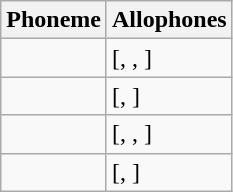<table class="wikitable">
<tr>
<th>Phoneme</th>
<th>Allophones</th>
</tr>
<tr>
<td></td>
<td>[, , ]</td>
</tr>
<tr>
<td></td>
<td>[, ]</td>
</tr>
<tr>
<td></td>
<td>[, , ]</td>
</tr>
<tr>
<td></td>
<td>[, ]</td>
</tr>
</table>
